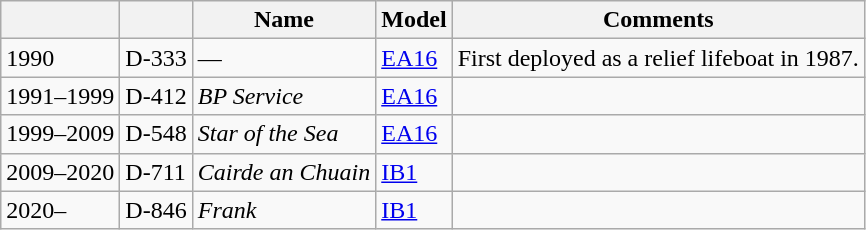<table class="wikitable sortable">
<tr>
<th></th>
<th></th>
<th>Name</th>
<th>Model</th>
<th class=unsortable>Comments</th>
</tr>
<tr>
<td>1990</td>
<td>D-333</td>
<td>—</td>
<td><a href='#'>EA16</a></td>
<td>First deployed as a relief lifeboat in 1987.</td>
</tr>
<tr>
<td>1991–1999</td>
<td>D-412</td>
<td><em>BP Service</em></td>
<td><a href='#'>EA16</a></td>
<td></td>
</tr>
<tr>
<td>1999–2009</td>
<td>D-548</td>
<td><em>Star of the Sea</em></td>
<td><a href='#'>EA16</a></td>
<td></td>
</tr>
<tr>
<td>2009–2020</td>
<td>D-711</td>
<td><em>Cairde an Chuain</em></td>
<td><a href='#'>IB1</a></td>
<td></td>
</tr>
<tr>
<td>2020–</td>
<td>D-846</td>
<td><em>Frank</em></td>
<td><a href='#'>IB1</a></td>
<td></td>
</tr>
</table>
